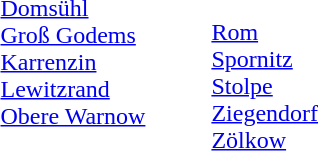<table>
<tr>
<td valign=top><br><a href='#'>Domsühl</a><br>
<a href='#'>Groß Godems</a><br>
<a href='#'>Karrenzin</a><br>
<a href='#'>Lewitzrand</a><br>
<a href='#'>Obere Warnow</a></td>
<td valign=top><br><ol>
<a href='#'>Rom</a><br>
<a href='#'>Spornitz</a><br>
<a href='#'>Stolpe</a><br>
<a href='#'>Ziegendorf</a><br>
<a href='#'>Zölkow</a>
</ol></td>
</tr>
</table>
